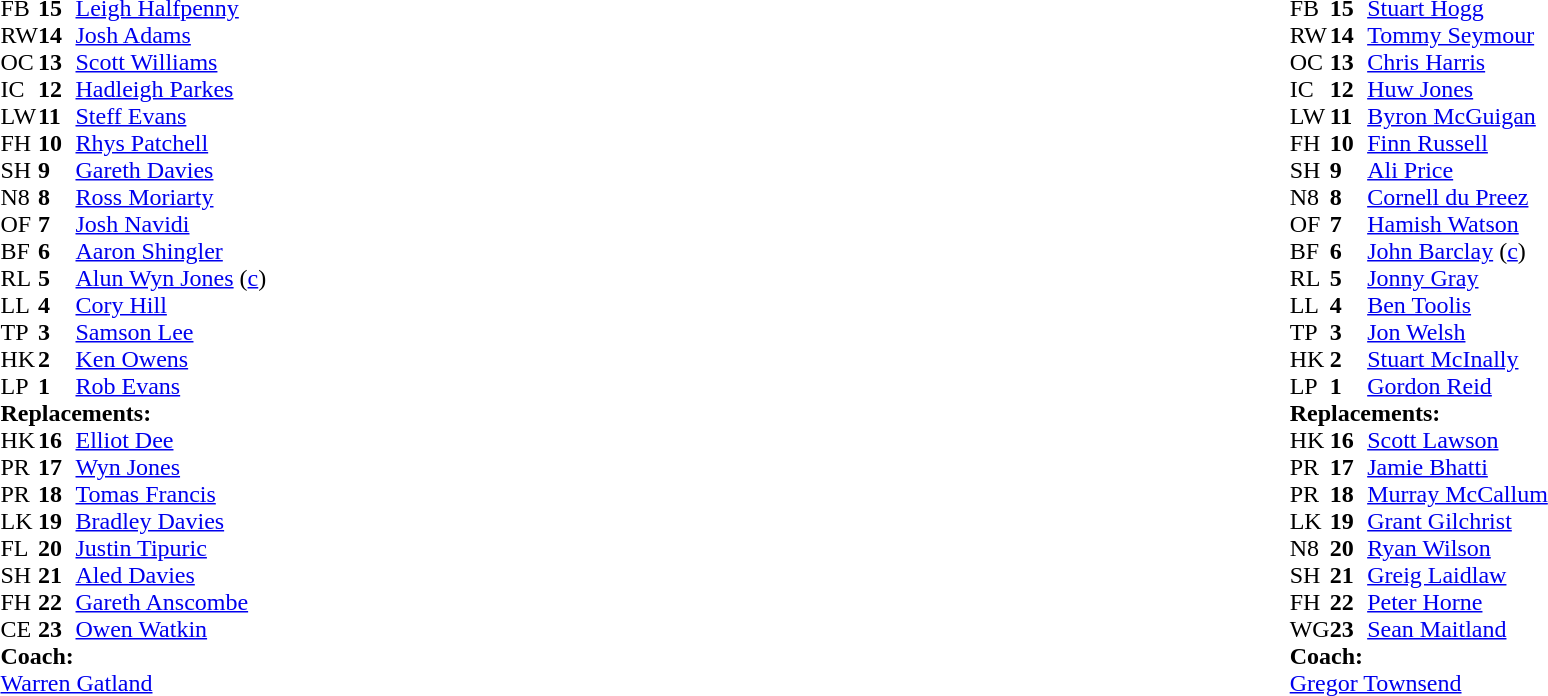<table style="width:100%">
<tr>
<td style="vertical-align:top; width:50%"><br><table cellspacing="0" cellpadding="0">
<tr>
<th width="25"></th>
<th width="25"></th>
</tr>
<tr>
<td>FB</td>
<td><strong>15</strong></td>
<td><a href='#'>Leigh Halfpenny</a></td>
</tr>
<tr>
<td>RW</td>
<td><strong>14</strong></td>
<td><a href='#'>Josh Adams</a></td>
</tr>
<tr>
<td>OC</td>
<td><strong>13</strong></td>
<td><a href='#'>Scott Williams</a></td>
<td></td>
<td></td>
</tr>
<tr>
<td>IC</td>
<td><strong>12</strong></td>
<td><a href='#'>Hadleigh Parkes</a></td>
</tr>
<tr>
<td>LW</td>
<td><strong>11</strong></td>
<td><a href='#'>Steff Evans</a></td>
</tr>
<tr>
<td>FH</td>
<td><strong>10</strong></td>
<td><a href='#'>Rhys Patchell</a></td>
<td></td>
<td></td>
</tr>
<tr>
<td>SH</td>
<td><strong>9</strong></td>
<td><a href='#'>Gareth Davies</a></td>
<td></td>
<td></td>
</tr>
<tr>
<td>N8</td>
<td><strong>8</strong></td>
<td><a href='#'>Ross Moriarty</a></td>
<td></td>
<td></td>
</tr>
<tr>
<td>OF</td>
<td><strong>7</strong></td>
<td><a href='#'>Josh Navidi</a></td>
</tr>
<tr>
<td>BF</td>
<td><strong>6</strong></td>
<td><a href='#'>Aaron Shingler</a></td>
</tr>
<tr>
<td>RL</td>
<td><strong>5</strong></td>
<td><a href='#'>Alun Wyn Jones</a> (<a href='#'>c</a>)</td>
</tr>
<tr>
<td>LL</td>
<td><strong>4</strong></td>
<td><a href='#'>Cory Hill</a></td>
<td></td>
<td></td>
</tr>
<tr>
<td>TP</td>
<td><strong>3</strong></td>
<td><a href='#'>Samson Lee</a></td>
<td></td>
<td></td>
</tr>
<tr>
<td>HK</td>
<td><strong>2</strong></td>
<td><a href='#'>Ken Owens</a></td>
<td></td>
<td></td>
</tr>
<tr>
<td>LP</td>
<td><strong>1</strong></td>
<td><a href='#'>Rob Evans</a></td>
<td></td>
<td></td>
</tr>
<tr>
<td colspan=3><strong>Replacements:</strong></td>
</tr>
<tr>
<td>HK</td>
<td><strong>16</strong></td>
<td><a href='#'>Elliot Dee</a></td>
<td></td>
<td></td>
</tr>
<tr>
<td>PR</td>
<td><strong>17</strong></td>
<td><a href='#'>Wyn Jones</a></td>
<td></td>
<td></td>
</tr>
<tr>
<td>PR</td>
<td><strong>18</strong></td>
<td><a href='#'>Tomas Francis</a></td>
<td></td>
<td></td>
</tr>
<tr>
<td>LK</td>
<td><strong>19</strong></td>
<td><a href='#'>Bradley Davies</a></td>
<td></td>
<td></td>
</tr>
<tr>
<td>FL</td>
<td><strong>20</strong></td>
<td><a href='#'>Justin Tipuric</a></td>
<td></td>
<td></td>
</tr>
<tr>
<td>SH</td>
<td><strong>21</strong></td>
<td><a href='#'>Aled Davies</a></td>
<td></td>
<td></td>
</tr>
<tr>
<td>FH</td>
<td><strong>22</strong></td>
<td><a href='#'>Gareth Anscombe</a></td>
<td></td>
<td></td>
</tr>
<tr>
<td>CE</td>
<td><strong>23</strong></td>
<td><a href='#'>Owen Watkin</a></td>
<td></td>
<td></td>
</tr>
<tr>
<td colspan="3"><strong>Coach:</strong></td>
</tr>
<tr>
<td colspan="4"><a href='#'>Warren Gatland</a></td>
</tr>
</table>
</td>
<td style="vertical-align:top"></td>
<td style="vertical-align:top; width:50%"><br><table cellspacing="0" cellpadding="0" style="margin:auto">
<tr>
<th width="25"></th>
<th width="25"></th>
</tr>
<tr>
<td>FB</td>
<td><strong>15</strong></td>
<td><a href='#'>Stuart Hogg</a></td>
</tr>
<tr>
<td>RW</td>
<td><strong>14</strong></td>
<td><a href='#'>Tommy Seymour</a></td>
</tr>
<tr>
<td>OC</td>
<td><strong>13</strong></td>
<td><a href='#'>Chris Harris</a></td>
<td></td>
<td></td>
</tr>
<tr>
<td>IC</td>
<td><strong>12</strong></td>
<td><a href='#'>Huw Jones</a></td>
</tr>
<tr>
<td>LW</td>
<td><strong>11</strong></td>
<td><a href='#'>Byron McGuigan</a></td>
<td></td>
<td></td>
</tr>
<tr>
<td>FH</td>
<td><strong>10</strong></td>
<td><a href='#'>Finn Russell</a></td>
</tr>
<tr>
<td>SH</td>
<td><strong>9</strong></td>
<td><a href='#'>Ali Price</a></td>
<td></td>
<td></td>
</tr>
<tr>
<td>N8</td>
<td><strong>8</strong></td>
<td><a href='#'>Cornell du Preez</a></td>
<td></td>
<td></td>
</tr>
<tr>
<td>OF</td>
<td><strong>7</strong></td>
<td><a href='#'>Hamish Watson</a></td>
</tr>
<tr>
<td>BF</td>
<td><strong>6</strong></td>
<td><a href='#'>John Barclay</a> (<a href='#'>c</a>)</td>
</tr>
<tr>
<td>RL</td>
<td><strong>5</strong></td>
<td><a href='#'>Jonny Gray</a></td>
</tr>
<tr>
<td>LL</td>
<td><strong>4</strong></td>
<td><a href='#'>Ben Toolis</a></td>
<td></td>
<td></td>
</tr>
<tr>
<td>TP</td>
<td><strong>3</strong></td>
<td><a href='#'>Jon Welsh</a></td>
<td></td>
<td></td>
</tr>
<tr>
<td>HK</td>
<td><strong>2</strong></td>
<td><a href='#'>Stuart McInally</a></td>
<td></td>
<td></td>
</tr>
<tr>
<td>LP</td>
<td><strong>1</strong></td>
<td><a href='#'>Gordon Reid</a></td>
<td></td>
<td></td>
<td></td>
</tr>
<tr>
<td colspan=3><strong>Replacements:</strong></td>
</tr>
<tr>
<td>HK</td>
<td><strong>16</strong></td>
<td><a href='#'>Scott Lawson</a></td>
<td></td>
<td></td>
</tr>
<tr>
<td>PR</td>
<td><strong>17</strong></td>
<td><a href='#'>Jamie Bhatti</a></td>
<td></td>
<td></td>
<td></td>
</tr>
<tr>
<td>PR</td>
<td><strong>18</strong></td>
<td><a href='#'>Murray McCallum</a></td>
<td></td>
<td></td>
</tr>
<tr>
<td>LK</td>
<td><strong>19</strong></td>
<td><a href='#'>Grant Gilchrist</a></td>
<td></td>
<td></td>
</tr>
<tr>
<td>N8</td>
<td><strong>20</strong></td>
<td><a href='#'>Ryan Wilson</a></td>
<td></td>
<td></td>
</tr>
<tr>
<td>SH</td>
<td><strong>21</strong></td>
<td><a href='#'>Greig Laidlaw</a></td>
<td></td>
<td></td>
</tr>
<tr>
<td>FH</td>
<td><strong>22</strong></td>
<td><a href='#'>Peter Horne</a></td>
<td></td>
<td></td>
</tr>
<tr>
<td>WG</td>
<td><strong>23</strong></td>
<td><a href='#'>Sean Maitland</a></td>
<td></td>
<td></td>
</tr>
<tr>
<td colspan=3><strong>Coach:</strong></td>
</tr>
<tr>
<td colspan="4"><a href='#'>Gregor Townsend</a></td>
</tr>
</table>
</td>
</tr>
</table>
